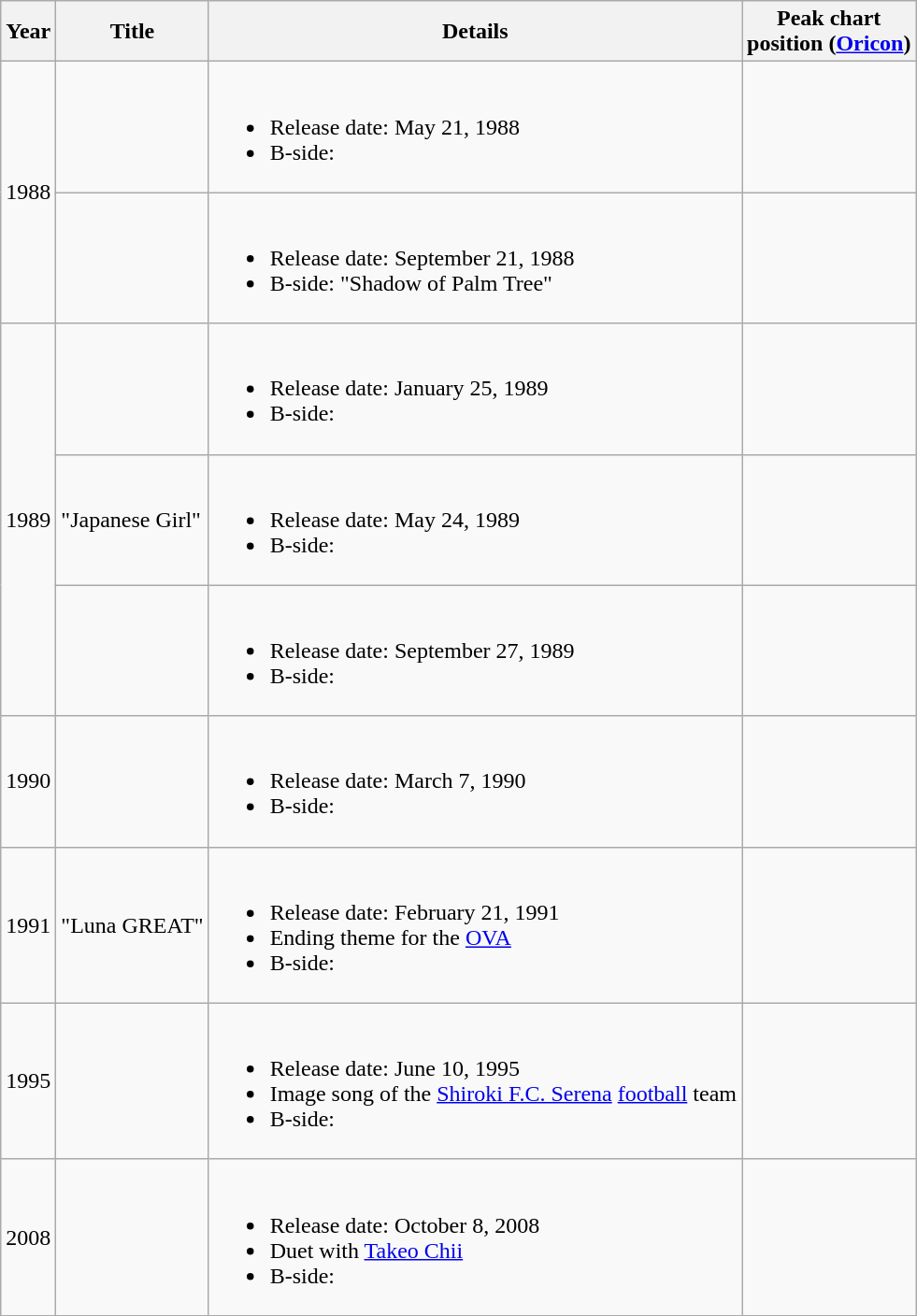<table class="wikitable">
<tr>
<th>Year</th>
<th>Title</th>
<th>Details</th>
<th>Peak chart<br>position (<a href='#'>Oricon</a>)</th>
</tr>
<tr>
<td rowspan="2">1988</td>
<td></td>
<td><br><ul><li>Release date: May 21, 1988</li><li>B-side: </li></ul></td>
<td></td>
</tr>
<tr>
<td></td>
<td><br><ul><li>Release date: September 21, 1988</li><li>B-side: "Shadow of Palm Tree"</li></ul></td>
<td></td>
</tr>
<tr>
<td rowspan="3">1989</td>
<td></td>
<td><br><ul><li>Release date: January 25, 1989</li><li>B-side: </li></ul></td>
<td></td>
</tr>
<tr>
<td>"Japanese Girl"</td>
<td><br><ul><li>Release date: May 24, 1989</li><li>B-side: </li></ul></td>
<td></td>
</tr>
<tr>
<td></td>
<td><br><ul><li>Release date: September 27, 1989</li><li>B-side: </li></ul></td>
<td></td>
</tr>
<tr>
<td>1990</td>
<td></td>
<td><br><ul><li>Release date: March 7, 1990</li><li>B-side: </li></ul></td>
<td></td>
</tr>
<tr>
<td>1991</td>
<td>"Luna GREAT"</td>
<td><br><ul><li>Release date: February 21, 1991</li><li>Ending theme for the <a href='#'>OVA</a> </li><li>B-side: </li></ul></td>
<td></td>
</tr>
<tr>
<td>1995</td>
<td></td>
<td><br><ul><li>Release date: June 10, 1995</li><li>Image song of the <a href='#'>Shiroki F.C. Serena</a> <a href='#'>football</a> team</li><li>B-side: </li></ul></td>
<td></td>
</tr>
<tr>
<td>2008</td>
<td></td>
<td><br><ul><li>Release date: October 8, 2008</li><li>Duet with <a href='#'>Takeo Chii</a></li><li>B-side: </li></ul></td>
<td></td>
</tr>
</table>
